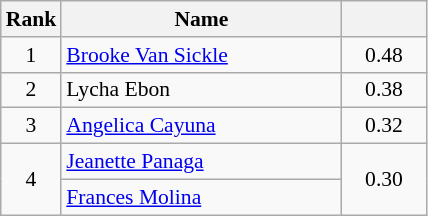<table class="wikitable" style="font-size:90%">
<tr>
<th width=30>Rank</th>
<th width=180>Name</th>
<th width=50></th>
</tr>
<tr>
<td style="text-align:center">1</td>
<td><a href='#'>Brooke Van Sickle</a></td>
<td style="text-align:center">0.48</td>
</tr>
<tr>
<td style="text-align:center">2</td>
<td>Lycha Ebon</td>
<td style="text-align:center">0.38</td>
</tr>
<tr>
<td style="text-align:center">3</td>
<td><a href='#'>Angelica Cayuna</a></td>
<td style="text-align:center">0.32</td>
</tr>
<tr>
<td style="text-align:center" rowspan=2>4</td>
<td><a href='#'>Jeanette Panaga</a></td>
<td style="text-align:center" rowspan=2>0.30</td>
</tr>
<tr>
<td><a href='#'>Frances Molina</a></td>
</tr>
</table>
